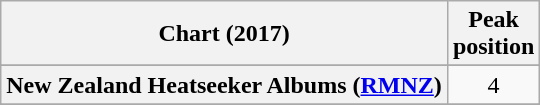<table class="wikitable sortable plainrowheaders" style="text-align:center">
<tr>
<th scope="col">Chart (2017)</th>
<th scope="col">Peak<br> position</th>
</tr>
<tr>
</tr>
<tr>
</tr>
<tr>
<th scope="row">New Zealand Heatseeker Albums (<a href='#'>RMNZ</a>)</th>
<td>4</td>
</tr>
<tr>
</tr>
<tr>
</tr>
</table>
